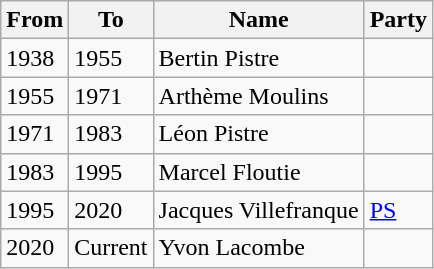<table class="wikitable">
<tr>
<th>From</th>
<th>To</th>
<th>Name</th>
<th>Party</th>
</tr>
<tr>
<td>1938</td>
<td>1955</td>
<td>Bertin Pistre</td>
<td></td>
</tr>
<tr>
<td>1955</td>
<td>1971</td>
<td>Arthème Moulins</td>
<td></td>
</tr>
<tr>
<td>1971</td>
<td>1983</td>
<td>Léon Pistre</td>
<td></td>
</tr>
<tr>
<td>1983</td>
<td>1995</td>
<td>Marcel Floutie</td>
<td></td>
</tr>
<tr>
<td>1995</td>
<td>2020</td>
<td>Jacques Villefranque</td>
<td><a href='#'>PS</a></td>
</tr>
<tr>
<td>2020</td>
<td>Current</td>
<td>Yvon Lacombe</td>
<td></td>
</tr>
</table>
